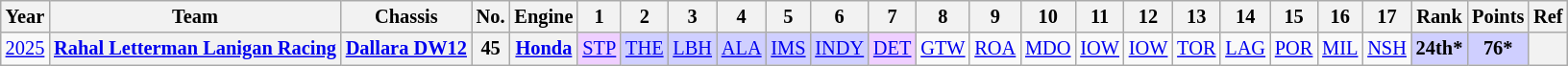<table class="wikitable" style="text-align:center; font-size:85%">
<tr>
<th>Year</th>
<th>Team</th>
<th>Chassis</th>
<th>No.</th>
<th>Engine</th>
<th>1</th>
<th>2</th>
<th>3</th>
<th>4</th>
<th>5</th>
<th>6</th>
<th>7</th>
<th>8</th>
<th>9</th>
<th>10</th>
<th>11</th>
<th>12</th>
<th>13</th>
<th>14</th>
<th>15</th>
<th>16</th>
<th>17</th>
<th>Rank</th>
<th>Points</th>
<th>Ref</th>
</tr>
<tr>
<td><a href='#'>2025</a></td>
<th nowrap><a href='#'>Rahal Letterman Lanigan Racing</a></th>
<th nowrap><a href='#'>Dallara DW12</a></th>
<th>45</th>
<th><a href='#'>Honda</a></th>
<td style="background:#EFCFFF;"><a href='#'>STP</a><br></td>
<td style="background:#CFCFFF;"><a href='#'>THE</a><br></td>
<td style="background:#CFCFFF;"><a href='#'>LBH</a><br></td>
<td style="background:#CFCFFF;"><a href='#'>ALA</a><br></td>
<td style="background:#CFCFFF;"><a href='#'>IMS</a><br></td>
<td style="background:#CFCFFF;"><a href='#'>INDY</a><br></td>
<td style="background:#EFCFFF;"><a href='#'>DET</a><br></td>
<td><a href='#'>GTW</a></td>
<td><a href='#'>ROA</a></td>
<td><a href='#'>MDO</a></td>
<td><a href='#'>IOW</a></td>
<td><a href='#'>IOW</a></td>
<td><a href='#'>TOR</a></td>
<td><a href='#'>LAG</a></td>
<td><a href='#'>POR</a></td>
<td><a href='#'>MIL</a></td>
<td><a href='#'>NSH</a></td>
<th style="background:#CFCFFF;">24th*</th>
<th style="background:#CFCFFF;">76*</th>
<th></th>
</tr>
</table>
